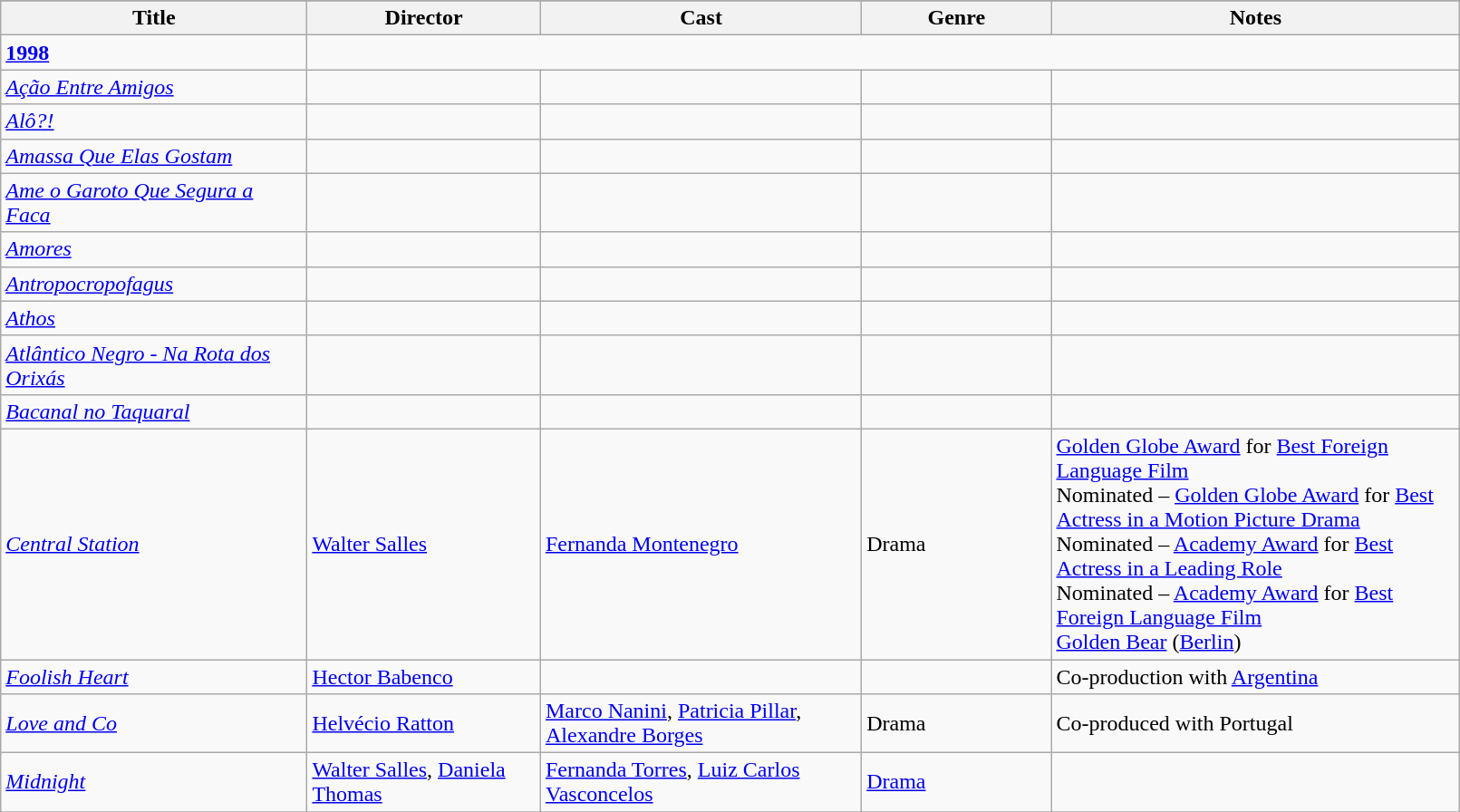<table class="wikitable" width= "85%">
<tr>
</tr>
<tr>
<th width=21%>Title</th>
<th width=16%>Director</th>
<th width=22%>Cast</th>
<th width=13%>Genre</th>
<th width=28%>Notes</th>
</tr>
<tr>
<td><strong><a href='#'>1998</a></strong></td>
</tr>
<tr>
<td><em><a href='#'>Ação Entre Amigos</a></em></td>
<td></td>
<td></td>
<td></td>
<td></td>
</tr>
<tr>
<td><em><a href='#'>Alô?!</a></em></td>
<td></td>
<td></td>
<td></td>
<td></td>
</tr>
<tr>
<td><em><a href='#'>Amassa Que Elas Gostam</a></em></td>
<td></td>
<td></td>
<td></td>
<td></td>
</tr>
<tr>
<td><em><a href='#'>Ame o Garoto Que Segura a Faca</a></em></td>
<td></td>
<td></td>
<td></td>
<td></td>
</tr>
<tr>
<td><em><a href='#'>Amores</a></em></td>
<td></td>
<td></td>
<td></td>
<td></td>
</tr>
<tr>
<td><em><a href='#'>Antropocropofagus</a></em></td>
<td></td>
<td></td>
<td></td>
<td></td>
</tr>
<tr>
<td><em><a href='#'>Athos</a></em></td>
<td></td>
<td></td>
<td></td>
<td></td>
</tr>
<tr>
<td><em><a href='#'>Atlântico Negro - Na Rota dos Orixás</a></em></td>
<td></td>
<td></td>
<td></td>
<td></td>
</tr>
<tr>
<td><em><a href='#'>Bacanal no Taquaral</a></em></td>
<td></td>
<td></td>
<td></td>
<td></td>
</tr>
<tr>
<td><em><a href='#'>Central Station</a></em></td>
<td><a href='#'>Walter Salles</a></td>
<td><a href='#'>Fernanda Montenegro</a></td>
<td>Drama</td>
<td><a href='#'>Golden Globe Award</a> for <a href='#'>Best Foreign Language Film</a><br>Nominated – <a href='#'>Golden Globe Award</a> for <a href='#'>Best Actress in a Motion Picture Drama</a><br>Nominated – <a href='#'>Academy Award</a> for <a href='#'>Best Actress in a Leading Role</a><br>Nominated – <a href='#'>Academy Award</a> for <a href='#'>Best Foreign Language Film</a><br><a href='#'>Golden Bear</a> (<a href='#'>Berlin</a>)</td>
</tr>
<tr>
<td><em><a href='#'>Foolish Heart</a></em></td>
<td><a href='#'>Hector Babenco</a></td>
<td></td>
<td></td>
<td>Co-production with <a href='#'>Argentina</a></td>
</tr>
<tr>
<td><em><a href='#'>Love and Co</a></em></td>
<td><a href='#'>Helvécio Ratton</a></td>
<td><a href='#'>Marco Nanini</a>, <a href='#'>Patricia Pillar</a>, <a href='#'>Alexandre Borges</a></td>
<td>Drama</td>
<td>Co-produced with Portugal</td>
</tr>
<tr>
<td><em><a href='#'>Midnight</a></em></td>
<td><a href='#'>Walter Salles</a>, <a href='#'>Daniela Thomas</a></td>
<td><a href='#'>Fernanda Torres</a>, <a href='#'>Luiz Carlos Vasconcelos</a></td>
<td><a href='#'>Drama</a></td>
<td></td>
</tr>
<tr>
</tr>
</table>
